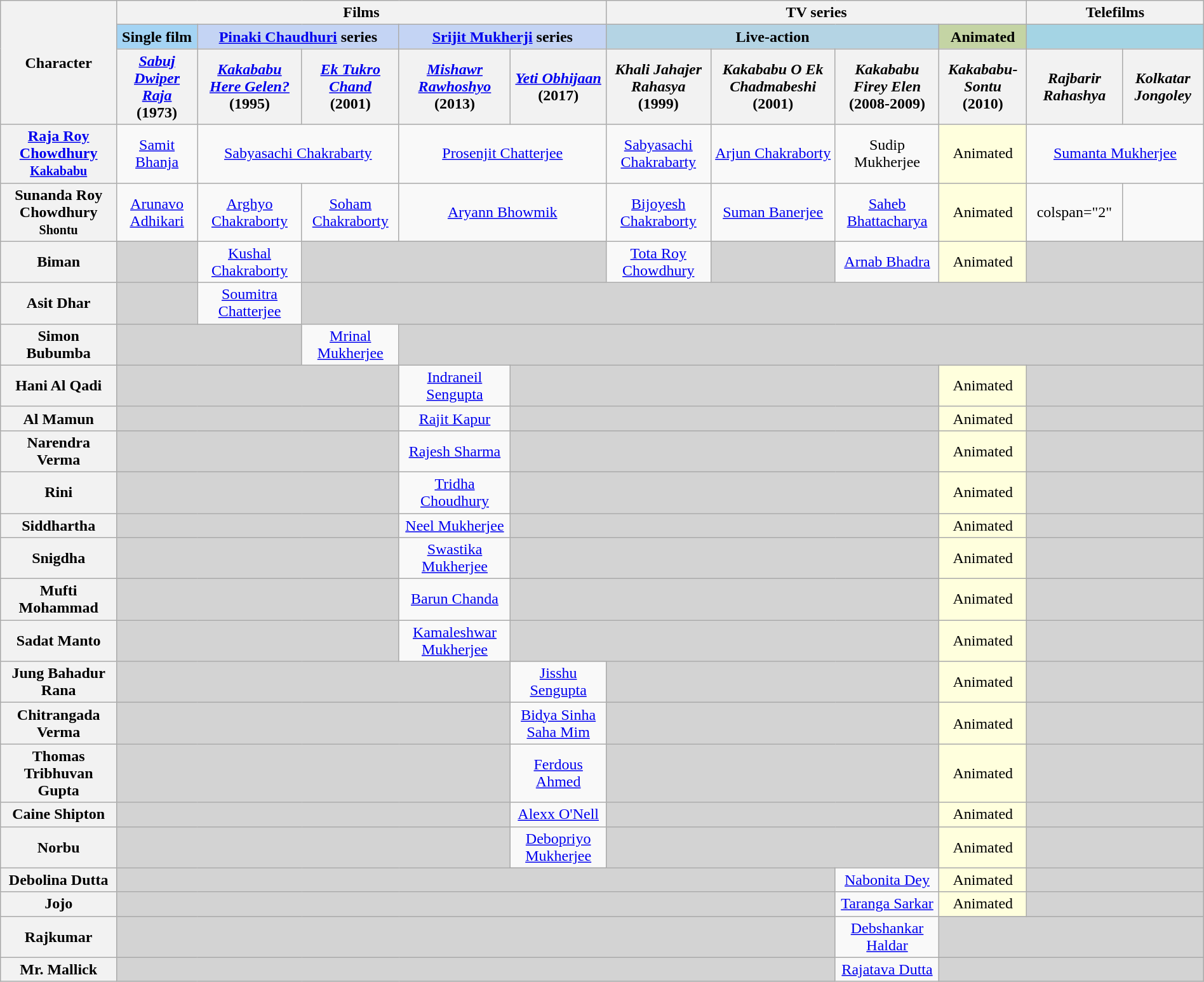<table class="wikitable" style="text-align:center;" width="100%">
<tr>
<th rowspan="3">Character</th>
<th colspan="5">Films</th>
<th colspan="4">TV series</th>
<th colspan="2">Telefilms</th>
</tr>
<tr>
<th colspan="1" style="background:#a4d4f4;">Single film</th>
<th colspan="2" style="background:#c4d4f4;"><a href='#'>Pinaki Chaudhuri</a> series</th>
<th colspan="2" style="background:#c4d4f4;"><a href='#'>Srijit Mukherji</a> series</th>
<th colspan="3" style="background:#b4d4e4;">Live-action</th>
<th colspan="1" style="background:#c4d4a4;">Animated</th>
<th colspan="2" style="background:#a4d4e4;"></th>
</tr>
<tr>
<th width:10%;"><em><a href='#'>Sabuj Dwiper Raja</a></em> <br>(1973)</th>
<th width:10%;"><em><a href='#'>Kakababu Here Gelen?</a></em> <br>(1995)</th>
<th width:10%;"><em><a href='#'>Ek Tukro Chand</a></em> <br>(2001)</th>
<th width:10%;"><em><a href='#'>Mishawr Rawhoshyo</a></em> <br>(2013)</th>
<th width:10%;"><em><a href='#'>Yeti Obhijaan</a></em> <br>(2017)</th>
<th width:10%;"><em>Khali Jahajer Rahasya</em> <br>(1999)</th>
<th width:10%;"><em>Kakababu O Ek Chadmabeshi</em> <br>(2001)</th>
<th width:10%;"><em>Kakababu Firey Elen</em> <br>(2008-2009)</th>
<th width:10%;"><em>Kakababu-Sontu</em> <br>(2010)</th>
<th width:10%;"><em>Rajbarir Rahashya</em></th>
<th width:10%;"><em>Kolkatar Jongoley</em></th>
</tr>
<tr>
<th><a href='#'>Raja Roy Chowdhury<br><small>Kakababu</small></a></th>
<td><a href='#'>Samit Bhanja</a></td>
<td colspan="2"><a href='#'>Sabyasachi Chakrabarty</a></td>
<td colspan="2"><a href='#'>Prosenjit Chatterjee</a></td>
<td><a href='#'>Sabyasachi Chakrabarty</a></td>
<td><a href='#'>Arjun Chakraborty</a></td>
<td>Sudip Mukherjee</td>
<td style="background: #ffffdd">Animated</td>
<td colspan="2"><a href='#'>Sumanta Mukherjee</a></td>
</tr>
<tr>
<th>Sunanda Roy Chowdhury<br><small>Shontu</small></th>
<td><a href='#'>Arunavo Adhikari</a></td>
<td><a href='#'>Arghyo Chakraborty</a></td>
<td><a href='#'>Soham Chakraborty</a></td>
<td colspan="2"><a href='#'>Aryann Bhowmik</a></td>
<td><a href='#'>Bijoyesh Chakraborty</a></td>
<td><a href='#'>Suman Banerjee</a></td>
<td><a href='#'>Saheb Bhattacharya</a></td>
<td style="background: #ffffdd">Animated</td>
<td>colspan="2" </td>
</tr>
<tr>
<th>Biman</th>
<td style="background:#d3d3d3;"></td>
<td><a href='#'>Kushal Chakraborty</a></td>
<td colspan="3" style="background:#d3d3d3;"></td>
<td><a href='#'>Tota Roy Chowdhury</a></td>
<td style="background:#d3d3d3;"></td>
<td><a href='#'>Arnab Bhadra</a></td>
<td style="background: #ffffdd">Animated</td>
<td colspan="2" style="background:#d3d3d3;"></td>
</tr>
<tr>
<th>Asit Dhar</th>
<td style="background:#d3d3d3;"></td>
<td><a href='#'>Soumitra Chatterjee</a></td>
<td colspan="9" style="background:#d3d3d3;"></td>
</tr>
<tr>
<th>Simon Bubumba</th>
<td colspan="2" style="background:#d3d3d3;"></td>
<td><a href='#'>Mrinal Mukherjee</a></td>
<td colspan="8" style="background:#d3d3d3;"></td>
</tr>
<tr>
<th>Hani Al Qadi</th>
<td colspan="3" style="background:#d3d3d3;"></td>
<td><a href='#'>Indraneil Sengupta</a></td>
<td colspan="4" style="background:#d3d3d3;"></td>
<td style="background: #ffffdd">Animated</td>
<td colspan="2" style="background:#d3d3d3;"></td>
</tr>
<tr>
<th>Al Mamun</th>
<td colspan="3" style="background:#d3d3d3;"></td>
<td><a href='#'>Rajit Kapur</a></td>
<td colspan="4" style="background:#d3d3d3;"></td>
<td style="background: #ffffdd">Animated</td>
<td colspan="2" style="background:#d3d3d3;"></td>
</tr>
<tr>
<th>Narendra Verma</th>
<td colspan="3" style="background:#d3d3d3;"></td>
<td><a href='#'>Rajesh Sharma</a></td>
<td colspan="4" style="background:#d3d3d3;"></td>
<td style="background: #ffffdd">Animated</td>
<td colspan="2" style="background:#d3d3d3;"></td>
</tr>
<tr>
<th>Rini</th>
<td colspan="3" style="background:#d3d3d3;"></td>
<td><a href='#'>Tridha Choudhury</a></td>
<td colspan="4" style="background:#d3d3d3;"></td>
<td style="background: #ffffdd">Animated</td>
<td colspan="2" style="background:#d3d3d3;"></td>
</tr>
<tr>
<th>Siddhartha</th>
<td colspan="3" style="background:#d3d3d3;"></td>
<td><a href='#'>Neel Mukherjee</a></td>
<td colspan="4" style="background:#d3d3d3;"></td>
<td style="background: #ffffdd">Animated</td>
<td colspan="2" style="background:#d3d3d3;"></td>
</tr>
<tr>
<th>Snigdha</th>
<td colspan="3" style="background:#d3d3d3;"></td>
<td><a href='#'>Swastika Mukherjee</a></td>
<td colspan="4" style="background:#d3d3d3;"></td>
<td style="background: #ffffdd">Animated</td>
<td colspan="2" style="background:#d3d3d3;"></td>
</tr>
<tr>
<th>Mufti Mohammad</th>
<td colspan="3" style="background:#d3d3d3;"></td>
<td><a href='#'>Barun Chanda</a></td>
<td colspan="4" style="background:#d3d3d3;"></td>
<td style="background: #ffffdd">Animated</td>
<td colspan="2" style="background:#d3d3d3;"></td>
</tr>
<tr>
<th>Sadat Manto</th>
<td colspan="3" style="background:#d3d3d3;"></td>
<td><a href='#'>Kamaleshwar Mukherjee</a><br></td>
<td colspan="4" style="background:#d3d3d3;"></td>
<td style="background: #ffffdd">Animated</td>
<td colspan="2" style="background:#d3d3d3;"></td>
</tr>
<tr>
<th>Jung Bahadur Rana</th>
<td colspan="4" style="background:#d3d3d3;"></td>
<td><a href='#'>Jisshu Sengupta</a></td>
<td colspan="3" style="background:#d3d3d3;"></td>
<td style="background: #ffffdd">Animated</td>
<td colspan="2" style="background:#d3d3d3;"></td>
</tr>
<tr>
<th>Chitrangada Verma</th>
<td colspan="4" style="background:#d3d3d3;"></td>
<td><a href='#'>Bidya Sinha Saha Mim</a></td>
<td colspan="3" style="background:#d3d3d3;"></td>
<td style="background: #ffffdd">Animated</td>
<td colspan="2" style="background:#d3d3d3;"></td>
</tr>
<tr>
<th>Thomas Tribhuvan Gupta</th>
<td colspan="4" style="background:#d3d3d3;"></td>
<td><a href='#'>Ferdous Ahmed</a></td>
<td colspan="3" style="background:#d3d3d3;"></td>
<td style="background: #ffffdd">Animated</td>
<td colspan="2" style="background:#d3d3d3;"></td>
</tr>
<tr>
<th>Caine Shipton</th>
<td colspan="4" style="background:#d3d3d3;"></td>
<td><a href='#'>Alexx O'Nell</a></td>
<td colspan="3" style="background:#d3d3d3;"></td>
<td style="background: #ffffdd">Animated</td>
<td colspan="2" style="background:#d3d3d3;"></td>
</tr>
<tr>
<th>Norbu</th>
<td colspan="4" style="background:#d3d3d3;"></td>
<td><a href='#'>Debopriyo Mukherjee</a></td>
<td colspan="3" style="background:#d3d3d3;"></td>
<td style="background: #ffffdd">Animated</td>
<td colspan="2" style="background:#d3d3d3;"></td>
</tr>
<tr>
<th>Debolina Dutta</th>
<td colspan="7" style="background:#d3d3d3;"></td>
<td><a href='#'>Nabonita Dey</a></td>
<td style="background: #ffffdd">Animated</td>
<td colspan="2" style="background:#d3d3d3;"></td>
</tr>
<tr>
<th>Jojo</th>
<td colspan="7" style="background:#d3d3d3;"></td>
<td><a href='#'>Taranga Sarkar</a></td>
<td style="background: #ffffdd">Animated</td>
<td colspan="2" style="background:#d3d3d3;"></td>
</tr>
<tr>
<th>Rajkumar</th>
<td colspan="7" style="background:#d3d3d3;"></td>
<td><a href='#'>Debshankar Haldar</a></td>
<td colspan="3" style="background:#d3d3d3;"></td>
</tr>
<tr>
<th>Mr. Mallick</th>
<td colspan="7" style="background:#d3d3d3;"></td>
<td><a href='#'>Rajatava Dutta</a></td>
<td colspan="3" style="background:#d3d3d3;"></td>
</tr>
</table>
